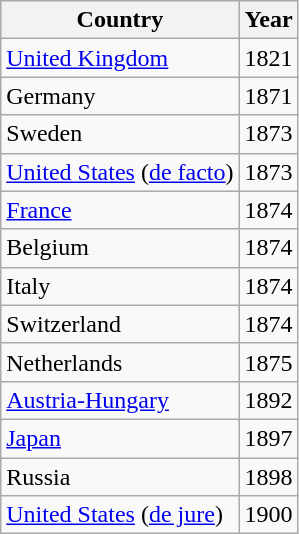<table class="wikitable floatright">
<tr>
<th>Country</th>
<th>Year</th>
</tr>
<tr>
<td><a href='#'>United Kingdom</a></td>
<td>1821</td>
</tr>
<tr>
<td>Germany</td>
<td>1871</td>
</tr>
<tr>
<td>Sweden</td>
<td>1873</td>
</tr>
<tr>
<td><a href='#'>United States</a> (<a href='#'>de facto</a>)</td>
<td>1873</td>
</tr>
<tr>
<td><a href='#'>France</a></td>
<td>1874</td>
</tr>
<tr>
<td>Belgium</td>
<td>1874</td>
</tr>
<tr>
<td>Italy</td>
<td>1874</td>
</tr>
<tr>
<td>Switzerland</td>
<td>1874</td>
</tr>
<tr>
<td>Netherlands</td>
<td>1875</td>
</tr>
<tr>
<td><a href='#'>Austria-Hungary</a></td>
<td>1892</td>
</tr>
<tr>
<td><a href='#'>Japan</a></td>
<td>1897</td>
</tr>
<tr>
<td>Russia</td>
<td>1898</td>
</tr>
<tr>
<td><a href='#'>United States</a> (<a href='#'>de jure</a>)</td>
<td>1900</td>
</tr>
</table>
